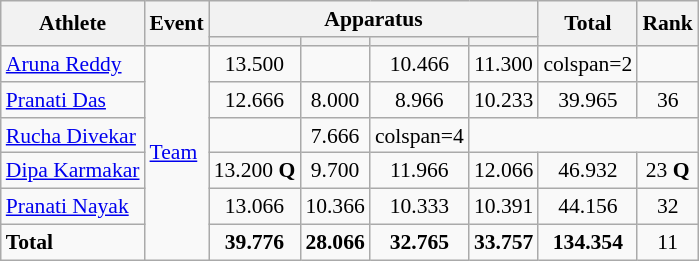<table class=wikitable style="text-align:center; font-size:90%">
<tr>
<th rowspan=2>Athlete</th>
<th rowspan=2>Event</th>
<th colspan=4>Apparatus</th>
<th rowspan=2>Total</th>
<th rowspan=2>Rank</th>
</tr>
<tr style="font-size:95%">
<th></th>
<th></th>
<th></th>
<th></th>
</tr>
<tr>
<td align=left><a href='#'>Aruna Reddy</a></td>
<td align=left rowspan="6"><a href='#'>Team</a></td>
<td>13.500</td>
<td></td>
<td>10.466</td>
<td>11.300</td>
<td>colspan=2 </td>
</tr>
<tr>
<td align=left><a href='#'>Pranati Das</a></td>
<td>12.666</td>
<td>8.000</td>
<td>8.966</td>
<td>10.233</td>
<td>39.965</td>
<td>36</td>
</tr>
<tr>
<td align=left><a href='#'>Rucha Divekar</a></td>
<td></td>
<td>7.666</td>
<td>colspan=4 </td>
</tr>
<tr>
<td align=left><a href='#'>Dipa Karmakar</a></td>
<td>13.200 <strong>Q</strong></td>
<td>9.700</td>
<td>11.966</td>
<td>12.066</td>
<td>46.932</td>
<td>23 <strong>Q</strong></td>
</tr>
<tr>
<td align=left><a href='#'>Pranati Nayak</a></td>
<td>13.066</td>
<td>10.366</td>
<td>10.333</td>
<td>10.391</td>
<td>44.156</td>
<td>32</td>
</tr>
<tr>
<td align=left><strong>Total</strong></td>
<td><strong>39.776</strong></td>
<td><strong>28.066</strong></td>
<td><strong>32.765</strong></td>
<td><strong>33.757</strong></td>
<td><strong>134.354</strong></td>
<td>11</td>
</tr>
</table>
